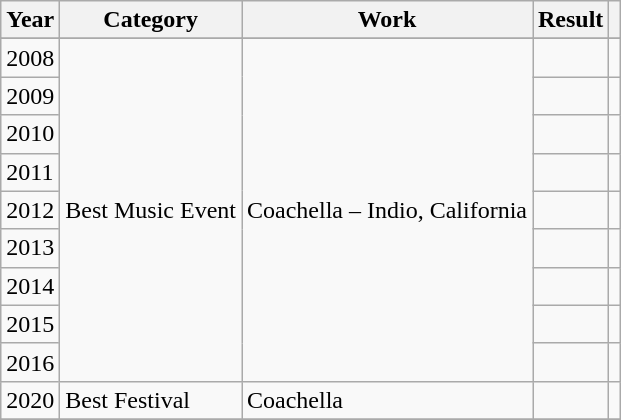<table class="wikitable">
<tr>
<th>Year</th>
<th>Category</th>
<th>Work</th>
<th>Result</th>
<th></th>
</tr>
<tr>
</tr>
<tr>
<td>2008</td>
<td rowspan="9">Best Music Event</td>
<td rowspan="9">Coachella – Indio, California</td>
<td></td>
<td></td>
</tr>
<tr>
<td>2009</td>
<td></td>
<td></td>
</tr>
<tr>
<td>2010</td>
<td></td>
<td></td>
</tr>
<tr>
<td>2011</td>
<td></td>
<td></td>
</tr>
<tr>
<td>2012</td>
<td></td>
<td></td>
</tr>
<tr>
<td>2013</td>
<td></td>
<td></td>
</tr>
<tr>
<td>2014</td>
<td></td>
<td></td>
</tr>
<tr>
<td>2015</td>
<td></td>
<td></td>
</tr>
<tr>
<td>2016</td>
<td></td>
<td></td>
</tr>
<tr>
<td>2020</td>
<td rowspan="1">Best Festival</td>
<td rowspan="1">Coachella</td>
<td></td>
<td></td>
</tr>
<tr>
</tr>
</table>
